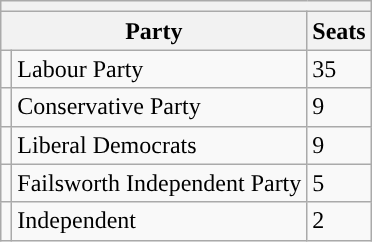<table class="wikitable">
<tr>
<th colspan="3"></th>
</tr>
<tr>
<th colspan="2">Party</th>
<th>Seats</th>
</tr>
<tr>
<td style="color:inherit;background:"></td>
<td>Labour Party</td>
<td>35</td>
</tr>
<tr>
<td style="color:inherit;background:"></td>
<td>Conservative Party</td>
<td>9</td>
</tr>
<tr>
<td style="color:inherit;background:"></td>
<td>Liberal Democrats</td>
<td>9</td>
</tr>
<tr>
<td style="color:inherit;background:"></td>
<td>Failsworth Independent Party</td>
<td>5</td>
</tr>
<tr>
<td style="color:inherit;background:"></td>
<td>Independent</td>
<td>2</td>
</tr>
</table>
